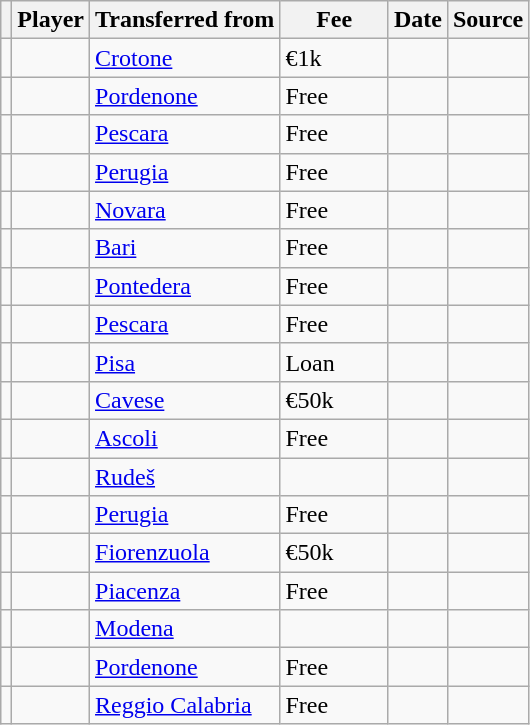<table class="wikitable plainrowheaders sortable">
<tr>
<th></th>
<th scope="col">Player</th>
<th>Transferred from</th>
<th style="width: 65px;">Fee</th>
<th scope="col">Date</th>
<th scope="col">Source</th>
</tr>
<tr>
<td align="center"></td>
<td></td>
<td> <a href='#'>Crotone</a></td>
<td>€1k</td>
<td></td>
<td></td>
</tr>
<tr>
<td align="center"></td>
<td></td>
<td> <a href='#'>Pordenone</a></td>
<td>Free</td>
<td></td>
<td></td>
</tr>
<tr>
<td align="center"></td>
<td></td>
<td> <a href='#'>Pescara</a></td>
<td>Free</td>
<td></td>
<td></td>
</tr>
<tr>
<td align="center"></td>
<td></td>
<td> <a href='#'>Perugia</a></td>
<td>Free</td>
<td></td>
<td></td>
</tr>
<tr>
<td align="center"></td>
<td></td>
<td> <a href='#'>Novara</a></td>
<td>Free</td>
<td></td>
<td></td>
</tr>
<tr>
<td align="center"></td>
<td></td>
<td> <a href='#'>Bari</a></td>
<td>Free</td>
<td></td>
<td></td>
</tr>
<tr>
<td align="center"></td>
<td></td>
<td> <a href='#'>Pontedera</a></td>
<td>Free</td>
<td></td>
<td></td>
</tr>
<tr>
<td align="center"></td>
<td></td>
<td> <a href='#'>Pescara</a></td>
<td>Free</td>
<td></td>
<td></td>
</tr>
<tr>
<td align="center"></td>
<td></td>
<td> <a href='#'>Pisa</a></td>
<td>Loan</td>
<td></td>
<td></td>
</tr>
<tr>
<td align="center"></td>
<td></td>
<td> <a href='#'>Cavese</a></td>
<td>€50k</td>
<td></td>
<td></td>
</tr>
<tr>
<td align="center"></td>
<td></td>
<td> <a href='#'>Ascoli</a></td>
<td>Free</td>
<td></td>
<td></td>
</tr>
<tr>
<td align="center"></td>
<td></td>
<td> <a href='#'>Rudeš</a></td>
<td></td>
<td></td>
<td></td>
</tr>
<tr>
<td align="center"></td>
<td></td>
<td> <a href='#'>Perugia</a></td>
<td>Free</td>
<td></td>
<td></td>
</tr>
<tr>
<td align="center"></td>
<td></td>
<td> <a href='#'>Fiorenzuola</a></td>
<td>€50k</td>
<td></td>
<td></td>
</tr>
<tr>
<td align="center"></td>
<td></td>
<td> <a href='#'>Piacenza</a></td>
<td>Free</td>
<td></td>
<td></td>
</tr>
<tr>
<td align="center"></td>
<td></td>
<td> <a href='#'>Modena</a></td>
<td></td>
<td></td>
<td></td>
</tr>
<tr>
<td align="center"></td>
<td></td>
<td> <a href='#'>Pordenone</a></td>
<td>Free</td>
<td></td>
<td></td>
</tr>
<tr>
<td align="center"></td>
<td></td>
<td> <a href='#'>Reggio Calabria</a></td>
<td>Free</td>
<td></td>
<td></td>
</tr>
</table>
